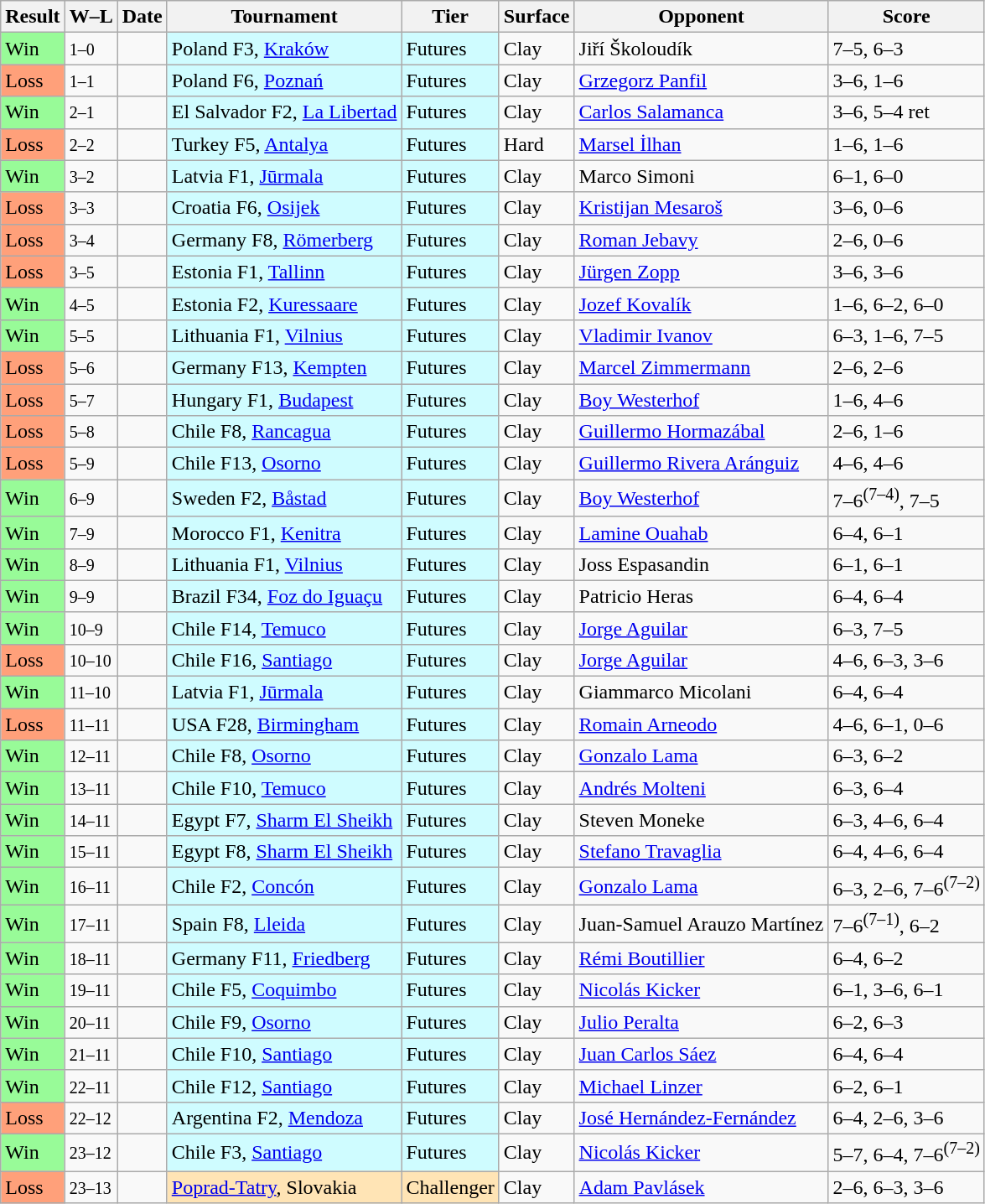<table class="sortable wikitable">
<tr>
<th>Result</th>
<th class="unsortable">W–L</th>
<th>Date</th>
<th>Tournament</th>
<th>Tier</th>
<th>Surface</th>
<th>Opponent</th>
<th class="unsortable">Score</th>
</tr>
<tr>
<td bgcolor=98FB98>Win</td>
<td><small>1–0</small></td>
<td></td>
<td style="background:#cffcff;">Poland F3, <a href='#'>Kraków</a></td>
<td style="background:#cffcff;">Futures</td>
<td>Clay</td>
<td> Jiří Školoudík</td>
<td>7–5, 6–3</td>
</tr>
<tr>
<td bgcolor=#FFA07A>Loss</td>
<td><small>1–1</small></td>
<td></td>
<td style="background:#cffcff;">Poland F6, <a href='#'>Poznań</a></td>
<td style="background:#cffcff;">Futures</td>
<td>Clay</td>
<td> <a href='#'>Grzegorz Panfil</a></td>
<td>3–6, 1–6</td>
</tr>
<tr>
<td bgcolor=98FB98>Win</td>
<td><small>2–1</small></td>
<td></td>
<td style="background:#cffcff;">El Salvador F2, <a href='#'>La Libertad</a></td>
<td style="background:#cffcff;">Futures</td>
<td>Clay</td>
<td> <a href='#'>Carlos Salamanca</a></td>
<td>3–6, 5–4 ret</td>
</tr>
<tr>
<td bgcolor=#FFA07A>Loss</td>
<td><small>2–2</small></td>
<td></td>
<td style="background:#cffcff;">Turkey F5, <a href='#'>Antalya</a></td>
<td style="background:#cffcff;">Futures</td>
<td>Hard</td>
<td> <a href='#'>Marsel İlhan</a></td>
<td>1–6, 1–6</td>
</tr>
<tr>
<td bgcolor=98FB98>Win</td>
<td><small>3–2</small></td>
<td></td>
<td style="background:#cffcff;">Latvia F1, <a href='#'>Jūrmala</a></td>
<td style="background:#cffcff;">Futures</td>
<td>Clay</td>
<td> Marco Simoni</td>
<td>6–1, 6–0</td>
</tr>
<tr>
<td bgcolor=#FFA07A>Loss</td>
<td><small>3–3</small></td>
<td></td>
<td style="background:#cffcff;">Croatia F6, <a href='#'>Osijek</a></td>
<td style="background:#cffcff;">Futures</td>
<td>Clay</td>
<td> <a href='#'>Kristijan Mesaroš</a></td>
<td>3–6, 0–6</td>
</tr>
<tr>
<td bgcolor=#FFA07A>Loss</td>
<td><small>3–4</small></td>
<td></td>
<td style="background:#cffcff;">Germany F8, <a href='#'>Römerberg</a></td>
<td style="background:#cffcff;">Futures</td>
<td>Clay</td>
<td> <a href='#'>Roman Jebavy</a></td>
<td>2–6, 0–6</td>
</tr>
<tr>
<td bgcolor=#FFA07A>Loss</td>
<td><small>3–5</small></td>
<td></td>
<td style="background:#cffcff;">Estonia F1, <a href='#'>Tallinn</a></td>
<td style="background:#cffcff;">Futures</td>
<td>Clay</td>
<td> <a href='#'>Jürgen Zopp</a></td>
<td>3–6, 3–6</td>
</tr>
<tr>
<td bgcolor=98FB98>Win</td>
<td><small>4–5</small></td>
<td></td>
<td style="background:#cffcff;">Estonia F2, <a href='#'>Kuressaare</a></td>
<td style="background:#cffcff;">Futures</td>
<td>Clay</td>
<td> <a href='#'>Jozef Kovalík</a></td>
<td>1–6, 6–2, 6–0</td>
</tr>
<tr>
<td bgcolor=98FB98>Win</td>
<td><small>5–5</small></td>
<td></td>
<td style="background:#cffcff;">Lithuania F1, <a href='#'>Vilnius</a></td>
<td style="background:#cffcff;">Futures</td>
<td>Clay</td>
<td> <a href='#'>Vladimir Ivanov</a></td>
<td>6–3, 1–6, 7–5</td>
</tr>
<tr>
<td bgcolor=#FFA07A>Loss</td>
<td><small>5–6</small></td>
<td></td>
<td style="background:#cffcff;">Germany F13, <a href='#'>Kempten</a></td>
<td style="background:#cffcff;">Futures</td>
<td>Clay</td>
<td> <a href='#'>Marcel Zimmermann</a></td>
<td>2–6, 2–6</td>
</tr>
<tr>
<td bgcolor=#FFA07A>Loss</td>
<td><small>5–7</small></td>
<td></td>
<td style="background:#cffcff;">Hungary F1, <a href='#'>Budapest</a></td>
<td style="background:#cffcff;">Futures</td>
<td>Clay</td>
<td> <a href='#'>Boy Westerhof</a></td>
<td>1–6, 4–6</td>
</tr>
<tr>
<td bgcolor=#FFA07A>Loss</td>
<td><small>5–8</small></td>
<td></td>
<td style="background:#cffcff;">Chile F8, <a href='#'>Rancagua</a></td>
<td style="background:#cffcff;">Futures</td>
<td>Clay</td>
<td> <a href='#'>Guillermo Hormazábal</a></td>
<td>2–6, 1–6</td>
</tr>
<tr>
<td bgcolor=#FFA07A>Loss</td>
<td><small>5–9</small></td>
<td></td>
<td style="background:#cffcff;">Chile F13, <a href='#'>Osorno</a></td>
<td style="background:#cffcff;">Futures</td>
<td>Clay</td>
<td> <a href='#'>Guillermo Rivera Aránguiz</a></td>
<td>4–6, 4–6</td>
</tr>
<tr>
<td bgcolor=98FB98>Win</td>
<td><small>6–9</small></td>
<td></td>
<td style="background:#cffcff;">Sweden F2, <a href='#'>Båstad</a></td>
<td style="background:#cffcff;">Futures</td>
<td>Clay</td>
<td> <a href='#'>Boy Westerhof</a></td>
<td>7–6<sup>(7–4)</sup>, 7–5</td>
</tr>
<tr>
<td bgcolor=98FB98>Win</td>
<td><small>7–9</small></td>
<td></td>
<td style="background:#cffcff;">Morocco F1, <a href='#'>Kenitra</a></td>
<td style="background:#cffcff;">Futures</td>
<td>Clay</td>
<td> <a href='#'>Lamine Ouahab</a></td>
<td>6–4, 6–1</td>
</tr>
<tr>
<td bgcolor=98FB98>Win</td>
<td><small>8–9</small></td>
<td></td>
<td style="background:#cffcff;">Lithuania F1, <a href='#'>Vilnius</a></td>
<td style="background:#cffcff;">Futures</td>
<td>Clay</td>
<td> Joss Espasandin</td>
<td>6–1, 6–1</td>
</tr>
<tr>
<td bgcolor=98FB98>Win</td>
<td><small>9–9</small></td>
<td></td>
<td style="background:#cffcff;">Brazil F34, <a href='#'>Foz do Iguaçu</a></td>
<td style="background:#cffcff;">Futures</td>
<td>Clay</td>
<td> Patricio Heras</td>
<td>6–4, 6–4</td>
</tr>
<tr>
<td bgcolor=98FB98>Win</td>
<td><small>10–9</small></td>
<td></td>
<td style="background:#cffcff;">Chile F14, <a href='#'>Temuco</a></td>
<td style="background:#cffcff;">Futures</td>
<td>Clay</td>
<td> <a href='#'>Jorge Aguilar</a></td>
<td>6–3, 7–5</td>
</tr>
<tr>
<td bgcolor=#FFA07A>Loss</td>
<td><small>10–10</small></td>
<td></td>
<td style="background:#cffcff;">Chile F16, <a href='#'>Santiago</a></td>
<td style="background:#cffcff;">Futures</td>
<td>Clay</td>
<td> <a href='#'>Jorge Aguilar</a></td>
<td>4–6, 6–3, 3–6</td>
</tr>
<tr>
<td bgcolor=98FB98>Win</td>
<td><small>11–10</small></td>
<td></td>
<td style="background:#cffcff;">Latvia F1, <a href='#'>Jūrmala</a></td>
<td style="background:#cffcff;">Futures</td>
<td>Clay</td>
<td> Giammarco Micolani</td>
<td>6–4, 6–4</td>
</tr>
<tr>
<td bgcolor=#FFA07A>Loss</td>
<td><small>11–11</small></td>
<td></td>
<td style="background:#cffcff;">USA F28, <a href='#'>Birmingham</a></td>
<td style="background:#cffcff;">Futures</td>
<td>Clay</td>
<td> <a href='#'>Romain Arneodo</a></td>
<td>4–6, 6–1, 0–6</td>
</tr>
<tr>
<td bgcolor=98FB98>Win</td>
<td><small>12–11</small></td>
<td></td>
<td style="background:#cffcff;">Chile F8, <a href='#'>Osorno</a></td>
<td style="background:#cffcff;">Futures</td>
<td>Clay</td>
<td> <a href='#'>Gonzalo Lama</a></td>
<td>6–3, 6–2</td>
</tr>
<tr>
<td bgcolor=98FB98>Win</td>
<td><small>13–11</small></td>
<td></td>
<td style="background:#cffcff;">Chile F10, <a href='#'>Temuco</a></td>
<td style="background:#cffcff;">Futures</td>
<td>Clay</td>
<td> <a href='#'>Andrés Molteni</a></td>
<td>6–3, 6–4</td>
</tr>
<tr>
<td bgcolor=98FB98>Win</td>
<td><small>14–11</small></td>
<td></td>
<td style="background:#cffcff;">Egypt F7, <a href='#'>Sharm El Sheikh</a></td>
<td style="background:#cffcff;">Futures</td>
<td>Clay</td>
<td> Steven Moneke</td>
<td>6–3, 4–6, 6–4</td>
</tr>
<tr>
<td bgcolor=98FB98>Win</td>
<td><small>15–11</small></td>
<td></td>
<td style="background:#cffcff;">Egypt F8, <a href='#'>Sharm El Sheikh</a></td>
<td style="background:#cffcff;">Futures</td>
<td>Clay</td>
<td> <a href='#'>Stefano Travaglia</a></td>
<td>6–4, 4–6, 6–4</td>
</tr>
<tr>
<td bgcolor=98FB98>Win</td>
<td><small>16–11</small></td>
<td></td>
<td style="background:#cffcff;">Chile F2, <a href='#'>Concón</a></td>
<td style="background:#cffcff;">Futures</td>
<td>Clay</td>
<td> <a href='#'>Gonzalo Lama</a></td>
<td>6–3, 2–6, 7–6<sup>(7–2)</sup></td>
</tr>
<tr>
<td bgcolor=98FB98>Win</td>
<td><small>17–11</small></td>
<td></td>
<td style="background:#cffcff;">Spain F8, <a href='#'>Lleida</a></td>
<td style="background:#cffcff;">Futures</td>
<td>Clay</td>
<td> Juan-Samuel Arauzo Martínez</td>
<td>7–6<sup>(7–1)</sup>, 6–2</td>
</tr>
<tr>
<td bgcolor=98FB98>Win</td>
<td><small>18–11</small></td>
<td></td>
<td style="background:#cffcff;">Germany F11, <a href='#'>Friedberg</a></td>
<td style="background:#cffcff;">Futures</td>
<td>Clay</td>
<td> <a href='#'>Rémi Boutillier</a></td>
<td>6–4, 6–2</td>
</tr>
<tr>
<td bgcolor=98FB98>Win</td>
<td><small>19–11</small></td>
<td></td>
<td style="background:#cffcff;">Chile F5, <a href='#'>Coquimbo</a></td>
<td style="background:#cffcff;">Futures</td>
<td>Clay</td>
<td> <a href='#'>Nicolás Kicker</a></td>
<td>6–1, 3–6, 6–1</td>
</tr>
<tr>
<td bgcolor=98FB98>Win</td>
<td><small>20–11</small></td>
<td></td>
<td style="background:#cffcff;">Chile F9, <a href='#'>Osorno</a></td>
<td style="background:#cffcff;">Futures</td>
<td>Clay</td>
<td> <a href='#'>Julio Peralta</a></td>
<td>6–2, 6–3</td>
</tr>
<tr>
<td bgcolor=98FB98>Win</td>
<td><small>21–11</small></td>
<td></td>
<td style="background:#cffcff;">Chile F10, <a href='#'>Santiago</a></td>
<td style="background:#cffcff;">Futures</td>
<td>Clay</td>
<td> <a href='#'>Juan Carlos Sáez</a></td>
<td>6–4, 6–4</td>
</tr>
<tr>
<td bgcolor=98FB98>Win</td>
<td><small>22–11</small></td>
<td></td>
<td style="background:#cffcff;">Chile F12, <a href='#'>Santiago</a></td>
<td style="background:#cffcff;">Futures</td>
<td>Clay</td>
<td> <a href='#'>Michael Linzer</a></td>
<td>6–2, 6–1</td>
</tr>
<tr>
<td bgcolor=#FFA07A>Loss</td>
<td><small>22–12</small></td>
<td></td>
<td style="background:#cffcff;">Argentina F2, <a href='#'>Mendoza</a></td>
<td style="background:#cffcff;">Futures</td>
<td>Clay</td>
<td> <a href='#'>José Hernández-Fernández</a></td>
<td>6–4, 2–6, 3–6</td>
</tr>
<tr>
<td bgcolor=98FB98>Win</td>
<td><small>23–12</small></td>
<td></td>
<td style="background:#cffcff;">Chile F3, <a href='#'>Santiago</a></td>
<td style="background:#cffcff;">Futures</td>
<td>Clay</td>
<td> <a href='#'>Nicolás Kicker</a></td>
<td>5–7, 6–4, 7–6<sup>(7–2)</sup></td>
</tr>
<tr>
<td bgcolor=#FFA07A>Loss</td>
<td><small>23–13</small></td>
<td><a href='#'></a></td>
<td style="background:moccasin;"><a href='#'>Poprad-Tatry</a>, Slovakia</td>
<td style="background:moccasin;">Challenger</td>
<td>Clay</td>
<td> <a href='#'>Adam Pavlásek</a></td>
<td>2–6, 6–3, 3–6</td>
</tr>
</table>
